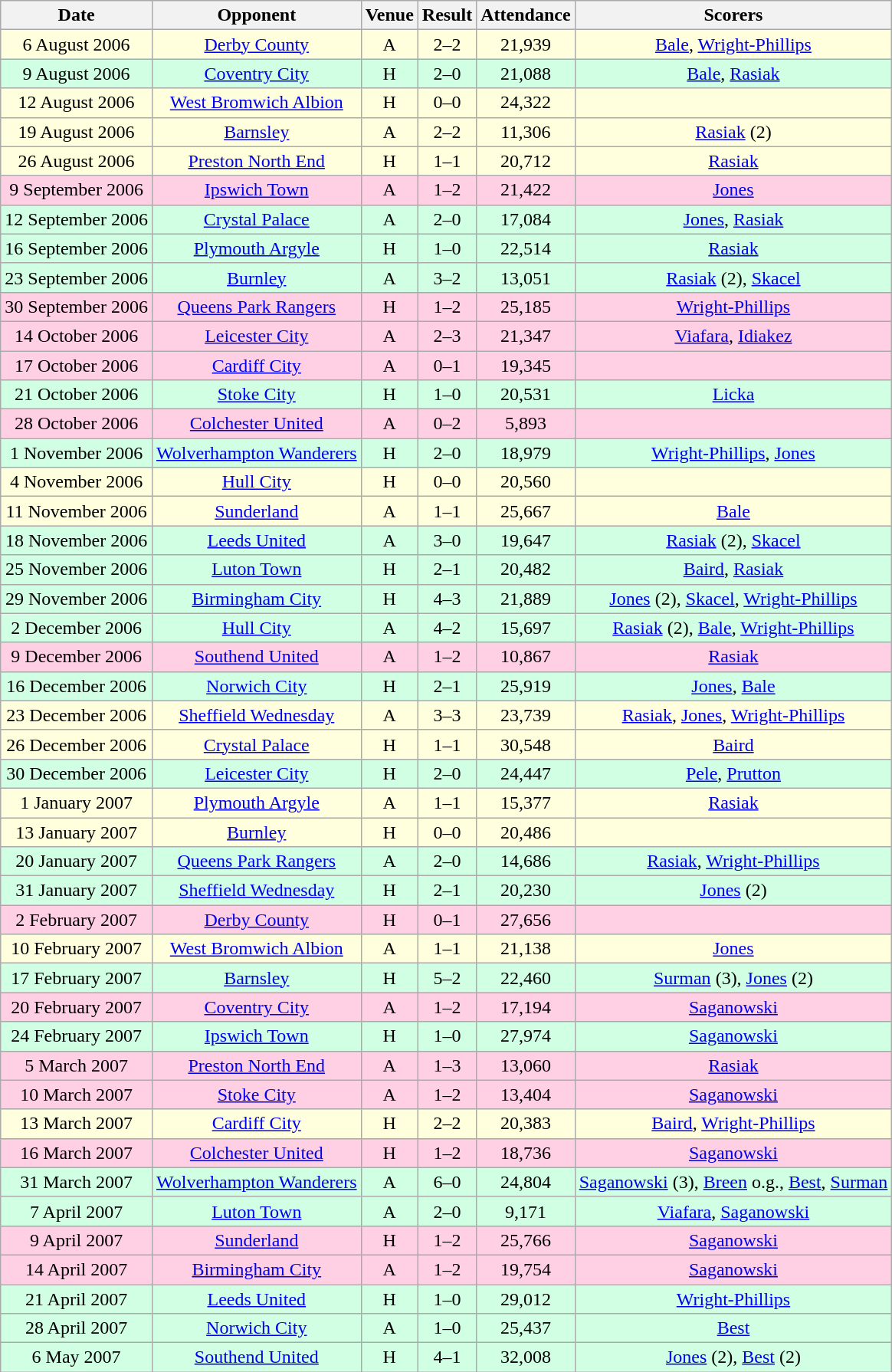<table class="wikitable sortable" style="font-size:100%; text-align:center">
<tr>
<th>Date</th>
<th>Opponent</th>
<th>Venue</th>
<th>Result</th>
<th>Attendance</th>
<th>Scorers</th>
</tr>
<tr style="background-color: #ffffdd;">
<td>6 August 2006</td>
<td><a href='#'>Derby County</a></td>
<td>A</td>
<td>2–2</td>
<td>21,939</td>
<td><a href='#'>Bale</a>, <a href='#'>Wright-Phillips</a></td>
</tr>
<tr style="background-color: #d0ffe3;">
<td>9 August 2006</td>
<td><a href='#'>Coventry City</a></td>
<td>H</td>
<td>2–0</td>
<td>21,088</td>
<td><a href='#'>Bale</a>, <a href='#'>Rasiak</a></td>
</tr>
<tr style="background-color: #ffffdd;">
<td>12 August 2006</td>
<td><a href='#'>West Bromwich Albion</a></td>
<td>H</td>
<td>0–0</td>
<td>24,322</td>
<td></td>
</tr>
<tr style="background-color: #ffffdd;">
<td>19 August 2006</td>
<td><a href='#'>Barnsley</a></td>
<td>A</td>
<td>2–2</td>
<td>11,306</td>
<td><a href='#'>Rasiak</a> (2)</td>
</tr>
<tr style="background-color: #ffffdd;">
<td>26 August 2006</td>
<td><a href='#'>Preston North End</a></td>
<td>H</td>
<td>1–1</td>
<td>20,712</td>
<td><a href='#'>Rasiak</a></td>
</tr>
<tr style="background-color: #ffd0e3;">
<td>9 September 2006</td>
<td><a href='#'>Ipswich Town</a></td>
<td>A</td>
<td>1–2</td>
<td>21,422</td>
<td><a href='#'>Jones</a></td>
</tr>
<tr style="background-color: #d0ffe3;">
<td>12 September 2006</td>
<td><a href='#'>Crystal Palace</a></td>
<td>A</td>
<td>2–0</td>
<td>17,084</td>
<td><a href='#'>Jones</a>, <a href='#'>Rasiak</a></td>
</tr>
<tr style="background-color: #d0ffe3;">
<td>16 September 2006</td>
<td><a href='#'>Plymouth Argyle</a></td>
<td>H</td>
<td>1–0</td>
<td>22,514</td>
<td><a href='#'>Rasiak</a></td>
</tr>
<tr style="background-color: #d0ffe3;">
<td>23 September 2006</td>
<td><a href='#'>Burnley</a></td>
<td>A</td>
<td>3–2</td>
<td>13,051</td>
<td><a href='#'>Rasiak</a> (2), <a href='#'>Skacel</a></td>
</tr>
<tr style="background-color: #ffd0e3;">
<td>30 September 2006</td>
<td><a href='#'>Queens Park Rangers</a></td>
<td>H</td>
<td>1–2</td>
<td>25,185</td>
<td><a href='#'>Wright-Phillips</a></td>
</tr>
<tr style="background-color: #ffd0e3;">
<td>14 October 2006</td>
<td><a href='#'>Leicester City</a></td>
<td>A</td>
<td>2–3</td>
<td>21,347</td>
<td><a href='#'>Viafara</a>, <a href='#'>Idiakez</a></td>
</tr>
<tr style="background-color: #ffd0e3;">
<td>17 October 2006</td>
<td><a href='#'>Cardiff City</a></td>
<td>A</td>
<td>0–1</td>
<td>19,345</td>
<td></td>
</tr>
<tr style="background-color: #d0ffe3;">
<td>21 October 2006</td>
<td><a href='#'>Stoke City</a></td>
<td>H</td>
<td>1–0</td>
<td>20,531</td>
<td><a href='#'>Licka</a></td>
</tr>
<tr style="background-color: #ffd0e3;">
<td>28 October 2006</td>
<td><a href='#'>Colchester United</a></td>
<td>A</td>
<td>0–2</td>
<td>5,893</td>
<td></td>
</tr>
<tr style="background-color: #d0ffe3;">
<td>1 November 2006</td>
<td><a href='#'>Wolverhampton Wanderers</a></td>
<td>H</td>
<td>2–0</td>
<td>18,979</td>
<td><a href='#'>Wright-Phillips</a>, <a href='#'>Jones</a></td>
</tr>
<tr style="background-color: #ffffdd;">
<td>4 November 2006</td>
<td><a href='#'>Hull City</a></td>
<td>H</td>
<td>0–0</td>
<td>20,560</td>
<td></td>
</tr>
<tr style="background-color: #ffffdd;">
<td>11 November 2006</td>
<td><a href='#'>Sunderland</a></td>
<td>A</td>
<td>1–1</td>
<td>25,667</td>
<td><a href='#'>Bale</a></td>
</tr>
<tr style="background-color: #d0ffe3;">
<td>18 November 2006</td>
<td><a href='#'>Leeds United</a></td>
<td>A</td>
<td>3–0</td>
<td>19,647</td>
<td><a href='#'>Rasiak</a> (2), <a href='#'>Skacel</a></td>
</tr>
<tr style="background-color: #d0ffe3;">
<td>25 November 2006</td>
<td><a href='#'>Luton Town</a></td>
<td>H</td>
<td>2–1</td>
<td>20,482</td>
<td><a href='#'>Baird</a>, <a href='#'>Rasiak</a></td>
</tr>
<tr style="background-color: #d0ffe3;">
<td>29 November 2006</td>
<td><a href='#'>Birmingham City</a></td>
<td>H</td>
<td>4–3</td>
<td>21,889</td>
<td><a href='#'>Jones</a> (2), <a href='#'>Skacel</a>, <a href='#'>Wright-Phillips</a></td>
</tr>
<tr style="background-color: #d0ffe3;">
<td>2 December 2006</td>
<td><a href='#'>Hull City</a></td>
<td>A</td>
<td>4–2</td>
<td>15,697</td>
<td><a href='#'>Rasiak</a> (2), <a href='#'>Bale</a>, <a href='#'>Wright-Phillips</a></td>
</tr>
<tr style="background-color: #ffd0e3;">
<td>9 December 2006</td>
<td><a href='#'>Southend United</a></td>
<td>A</td>
<td>1–2</td>
<td>10,867</td>
<td><a href='#'>Rasiak</a></td>
</tr>
<tr style="background-color: #d0ffe3;">
<td>16 December 2006</td>
<td><a href='#'>Norwich City</a></td>
<td>H</td>
<td>2–1</td>
<td>25,919</td>
<td><a href='#'>Jones</a>, <a href='#'>Bale</a></td>
</tr>
<tr style="background-color: #ffffdd;">
<td>23 December 2006</td>
<td><a href='#'>Sheffield Wednesday</a></td>
<td>A</td>
<td>3–3</td>
<td>23,739</td>
<td><a href='#'>Rasiak</a>, <a href='#'>Jones</a>, <a href='#'>Wright-Phillips</a></td>
</tr>
<tr style="background-color: #ffffdd;">
<td>26 December 2006</td>
<td><a href='#'>Crystal Palace</a></td>
<td>H</td>
<td>1–1</td>
<td>30,548</td>
<td><a href='#'>Baird</a></td>
</tr>
<tr style="background-color: #d0ffe3;">
<td>30 December 2006</td>
<td><a href='#'>Leicester City</a></td>
<td>H</td>
<td>2–0</td>
<td>24,447</td>
<td><a href='#'>Pele</a>, <a href='#'>Prutton</a></td>
</tr>
<tr style="background-color: #ffffdd;">
<td>1 January 2007</td>
<td><a href='#'>Plymouth Argyle</a></td>
<td>A</td>
<td>1–1</td>
<td>15,377</td>
<td><a href='#'>Rasiak</a></td>
</tr>
<tr style="background-color: #ffffdd;">
<td>13 January 2007</td>
<td><a href='#'>Burnley</a></td>
<td>H</td>
<td>0–0</td>
<td>20,486</td>
<td></td>
</tr>
<tr style="background-color: #d0ffe3;">
<td>20 January 2007</td>
<td><a href='#'>Queens Park Rangers</a></td>
<td>A</td>
<td>2–0</td>
<td>14,686</td>
<td><a href='#'>Rasiak</a>, <a href='#'>Wright-Phillips</a></td>
</tr>
<tr style="background-color: #d0ffe3;">
<td>31 January 2007</td>
<td><a href='#'>Sheffield Wednesday</a></td>
<td>H</td>
<td>2–1</td>
<td>20,230</td>
<td><a href='#'>Jones</a> (2)</td>
</tr>
<tr style="background-color: #ffd0e3;">
<td>2 February 2007</td>
<td><a href='#'>Derby County</a></td>
<td>H</td>
<td>0–1</td>
<td>27,656</td>
<td></td>
</tr>
<tr style="background-color: #ffffdd;">
<td>10 February 2007</td>
<td><a href='#'>West Bromwich Albion</a></td>
<td>A</td>
<td>1–1</td>
<td>21,138</td>
<td><a href='#'>Jones</a></td>
</tr>
<tr style="background-color: #d0ffe3;">
<td>17 February 2007</td>
<td><a href='#'>Barnsley</a></td>
<td>H</td>
<td>5–2</td>
<td>22,460</td>
<td><a href='#'>Surman</a> (3), <a href='#'>Jones</a> (2)</td>
</tr>
<tr style="background-color: #ffd0e3;">
<td>20 February 2007</td>
<td><a href='#'>Coventry City</a></td>
<td>A</td>
<td>1–2</td>
<td>17,194</td>
<td><a href='#'>Saganowski</a></td>
</tr>
<tr style="background-color: #d0ffe3;">
<td>24 February 2007</td>
<td><a href='#'>Ipswich Town</a></td>
<td>H</td>
<td>1–0</td>
<td>27,974</td>
<td><a href='#'>Saganowski</a></td>
</tr>
<tr style="background-color: #ffd0e3;">
<td>5 March 2007</td>
<td><a href='#'>Preston North End</a></td>
<td>A</td>
<td>1–3</td>
<td>13,060</td>
<td><a href='#'>Rasiak</a></td>
</tr>
<tr style="background-color: #ffd0e3;">
<td>10 March 2007</td>
<td><a href='#'>Stoke City</a></td>
<td>A</td>
<td>1–2</td>
<td>13,404</td>
<td><a href='#'>Saganowski</a></td>
</tr>
<tr style="background-color: #ffffdd;">
<td>13 March 2007</td>
<td><a href='#'>Cardiff City</a></td>
<td>H</td>
<td>2–2</td>
<td>20,383</td>
<td><a href='#'>Baird</a>, <a href='#'>Wright-Phillips</a></td>
</tr>
<tr style="background-color: #ffd0e3;">
<td>16 March 2007</td>
<td><a href='#'>Colchester United</a></td>
<td>H</td>
<td>1–2</td>
<td>18,736</td>
<td><a href='#'>Saganowski</a></td>
</tr>
<tr style="background-color: #d0ffe3;">
<td>31 March 2007</td>
<td><a href='#'>Wolverhampton Wanderers</a></td>
<td>A</td>
<td>6–0</td>
<td>24,804</td>
<td><a href='#'>Saganowski</a> (3), <a href='#'>Breen</a> o.g., <a href='#'>Best</a>, <a href='#'>Surman</a></td>
</tr>
<tr style="background-color: #d0ffe3;">
<td>7 April 2007</td>
<td><a href='#'>Luton Town</a></td>
<td>A</td>
<td>2–0</td>
<td>9,171</td>
<td><a href='#'>Viafara</a>, <a href='#'>Saganowski</a></td>
</tr>
<tr style="background-color: #ffd0e3;">
<td>9 April 2007</td>
<td><a href='#'>Sunderland</a></td>
<td>H</td>
<td>1–2</td>
<td>25,766</td>
<td><a href='#'>Saganowski</a></td>
</tr>
<tr style="background-color: #ffd0e3;">
<td>14 April 2007</td>
<td><a href='#'>Birmingham City</a></td>
<td>A</td>
<td>1–2</td>
<td>19,754</td>
<td><a href='#'>Saganowski</a></td>
</tr>
<tr style="background-color: #d0ffe3;">
<td>21 April 2007</td>
<td><a href='#'>Leeds United</a></td>
<td>H</td>
<td>1–0</td>
<td>29,012</td>
<td><a href='#'>Wright-Phillips</a></td>
</tr>
<tr style="background-color: #d0ffe3;">
<td>28 April 2007</td>
<td><a href='#'>Norwich City</a></td>
<td>A</td>
<td>1–0</td>
<td>25,437</td>
<td><a href='#'>Best</a></td>
</tr>
<tr style="background-color: #d0ffe3;">
<td>6 May 2007</td>
<td><a href='#'>Southend United</a></td>
<td>H</td>
<td>4–1</td>
<td>32,008</td>
<td><a href='#'>Jones</a> (2), <a href='#'>Best</a> (2)</td>
</tr>
</table>
